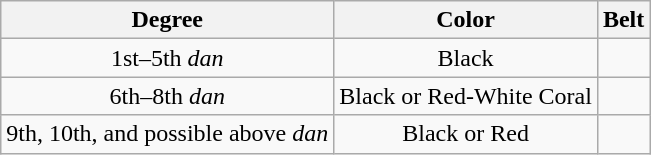<table class="wikitable" style="text-align:center;">
<tr>
<th>Degree</th>
<th>Color</th>
<th>Belt</th>
</tr>
<tr>
<td>1st–5th <em>dan</em></td>
<td>Black</td>
<td></td>
</tr>
<tr>
<td>6th–8th <em>dan</em></td>
<td>Black or Red-White Coral</td>
<td></td>
</tr>
<tr>
<td>9th, 10th, and possible above <em>dan</em></td>
<td>Black or Red</td>
<td></td>
</tr>
</table>
